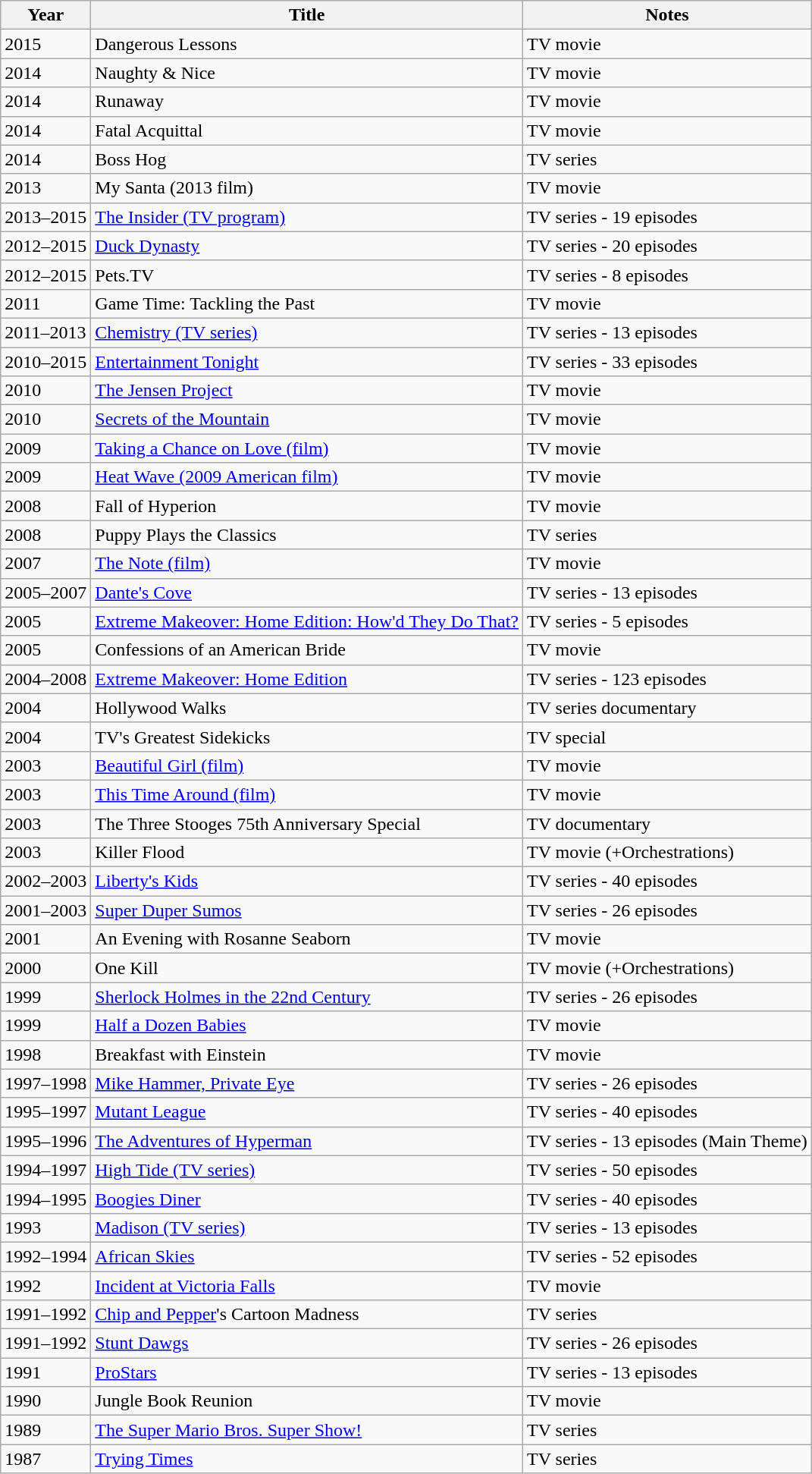<table class="wikitable">
<tr>
<th>Year</th>
<th>Title</th>
<th>Notes</th>
</tr>
<tr>
<td>2015</td>
<td>Dangerous Lessons</td>
<td>TV movie</td>
</tr>
<tr>
<td>2014</td>
<td>Naughty & Nice</td>
<td>TV movie</td>
</tr>
<tr>
<td>2014</td>
<td>Runaway</td>
<td>TV movie</td>
</tr>
<tr>
<td>2014</td>
<td>Fatal Acquittal</td>
<td>TV movie</td>
</tr>
<tr>
<td>2014</td>
<td>Boss Hog</td>
<td>TV series</td>
</tr>
<tr>
<td>2013</td>
<td>My Santa (2013 film)</td>
<td>TV movie</td>
</tr>
<tr>
<td>2013–2015</td>
<td><a href='#'>The Insider (TV program)</a></td>
<td>TV series - 19 episodes</td>
</tr>
<tr>
<td>2012–2015</td>
<td><a href='#'>Duck Dynasty</a></td>
<td>TV series - 20 episodes</td>
</tr>
<tr>
<td>2012–2015</td>
<td>Pets.TV</td>
<td>TV series - 8 episodes</td>
</tr>
<tr>
<td>2011</td>
<td>Game Time:  Tackling the Past</td>
<td>TV movie</td>
</tr>
<tr>
<td>2011–2013</td>
<td><a href='#'>Chemistry (TV series)</a></td>
<td>TV series - 13 episodes</td>
</tr>
<tr>
<td>2010–2015</td>
<td><a href='#'>Entertainment Tonight</a></td>
<td>TV series - 33 episodes</td>
</tr>
<tr>
<td>2010</td>
<td><a href='#'>The Jensen Project</a></td>
<td>TV movie</td>
</tr>
<tr>
<td>2010</td>
<td><a href='#'>Secrets of the Mountain</a></td>
<td>TV movie</td>
</tr>
<tr>
<td>2009</td>
<td><a href='#'>Taking a Chance on Love (film)</a></td>
<td>TV movie</td>
</tr>
<tr>
<td>2009</td>
<td><a href='#'>Heat Wave (2009 American film)</a></td>
<td>TV movie</td>
</tr>
<tr>
<td>2008</td>
<td>Fall of Hyperion</td>
<td>TV movie</td>
</tr>
<tr>
<td>2008</td>
<td>Puppy Plays the Classics</td>
<td>TV series</td>
</tr>
<tr>
<td>2007</td>
<td><a href='#'>The Note (film)</a></td>
<td>TV movie</td>
</tr>
<tr>
<td>2005–2007</td>
<td><a href='#'>Dante's Cove</a></td>
<td>TV series - 13 episodes</td>
</tr>
<tr>
<td>2005</td>
<td><a href='#'>Extreme Makeover: Home Edition: How'd They Do That?</a></td>
<td>TV series - 5 episodes</td>
</tr>
<tr>
<td>2005</td>
<td>Confessions of an American Bride</td>
<td>TV movie</td>
</tr>
<tr>
<td>2004–2008</td>
<td><a href='#'>Extreme Makeover: Home Edition</a></td>
<td>TV series - 123 episodes</td>
</tr>
<tr>
<td>2004</td>
<td>Hollywood Walks</td>
<td>TV series documentary</td>
</tr>
<tr>
<td>2004</td>
<td>TV's Greatest Sidekicks</td>
<td>TV special</td>
</tr>
<tr>
<td>2003</td>
<td><a href='#'>Beautiful Girl (film)</a></td>
<td>TV movie</td>
</tr>
<tr>
<td>2003</td>
<td><a href='#'>This Time Around (film)</a></td>
<td>TV movie</td>
</tr>
<tr>
<td>2003</td>
<td>The Three Stooges 75th Anniversary Special</td>
<td>TV documentary</td>
</tr>
<tr>
<td>2003</td>
<td>Killer Flood</td>
<td>TV movie (+Orchestrations)</td>
</tr>
<tr>
<td>2002–2003</td>
<td><a href='#'>Liberty's Kids</a></td>
<td>TV series - 40 episodes</td>
</tr>
<tr>
<td>2001–2003</td>
<td><a href='#'>Super Duper Sumos</a></td>
<td>TV series - 26 episodes</td>
</tr>
<tr>
<td>2001</td>
<td>An Evening with Rosanne Seaborn</td>
<td>TV movie</td>
</tr>
<tr>
<td>2000</td>
<td>One Kill</td>
<td>TV movie (+Orchestrations)</td>
</tr>
<tr>
<td>1999</td>
<td><a href='#'>Sherlock Holmes in the 22nd Century</a></td>
<td>TV series - 26 episodes</td>
</tr>
<tr>
<td>1999</td>
<td><a href='#'>Half a Dozen Babies</a></td>
<td>TV movie</td>
</tr>
<tr>
<td>1998</td>
<td>Breakfast with Einstein</td>
<td>TV movie</td>
</tr>
<tr>
<td>1997–1998</td>
<td><a href='#'>Mike Hammer, Private Eye</a></td>
<td>TV series - 26 episodes</td>
</tr>
<tr>
<td>1995–1997</td>
<td><a href='#'>Mutant League</a></td>
<td>TV series - 40 episodes</td>
</tr>
<tr>
<td>1995–1996</td>
<td><a href='#'>The Adventures of Hyperman</a></td>
<td>TV series - 13 episodes (Main Theme)</td>
</tr>
<tr>
<td>1994–1997</td>
<td><a href='#'>High Tide (TV series)</a></td>
<td>TV series - 50 episodes</td>
</tr>
<tr>
<td>1994–1995</td>
<td><a href='#'>Boogies Diner</a></td>
<td>TV series - 40 episodes</td>
</tr>
<tr>
<td>1993</td>
<td><a href='#'>Madison (TV series)</a></td>
<td>TV series - 13 episodes</td>
</tr>
<tr>
<td>1992–1994</td>
<td><a href='#'>African Skies</a></td>
<td>TV series - 52 episodes</td>
</tr>
<tr>
<td>1992</td>
<td><a href='#'>Incident at Victoria Falls</a></td>
<td>TV movie</td>
</tr>
<tr>
<td>1991–1992</td>
<td><a href='#'>Chip and Pepper</a>'s Cartoon Madness</td>
<td>TV series</td>
</tr>
<tr>
<td>1991–1992</td>
<td><a href='#'>Stunt Dawgs</a></td>
<td>TV series - 26 episodes</td>
</tr>
<tr>
<td>1991</td>
<td><a href='#'>ProStars</a></td>
<td>TV series - 13 episodes</td>
</tr>
<tr>
<td>1990</td>
<td>Jungle Book Reunion</td>
<td>TV movie</td>
</tr>
<tr>
<td>1989</td>
<td><a href='#'>The Super Mario Bros. Super Show!</a></td>
<td>TV series</td>
</tr>
<tr>
<td>1987</td>
<td><a href='#'>Trying Times</a></td>
<td>TV series</td>
</tr>
</table>
